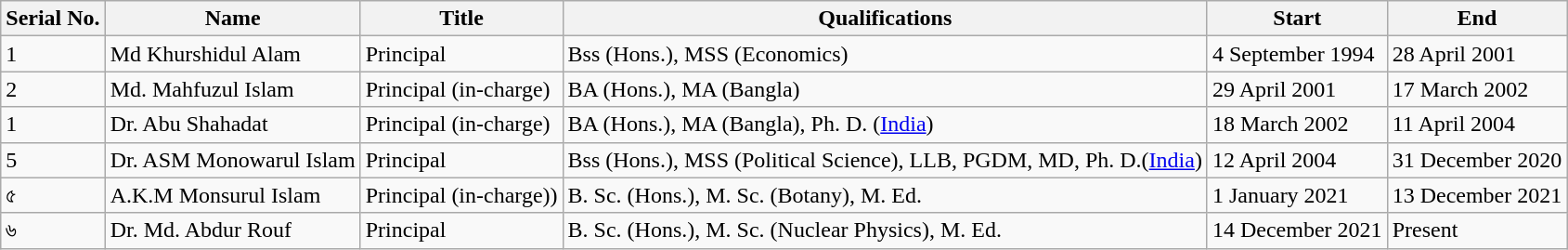<table class="wikitable">
<tr>
<th>Serial No.</th>
<th>Name</th>
<th>Title</th>
<th>Qualifications</th>
<th>Start</th>
<th>End</th>
</tr>
<tr>
<td>1</td>
<td>Md Khurshidul Alam</td>
<td>Principal</td>
<td>Bss (Hons.), MSS (Economics)</td>
<td>4 September 1994</td>
<td>28 April 2001</td>
</tr>
<tr>
<td>2</td>
<td>Md. Mahfuzul Islam</td>
<td>Principal (in-charge)</td>
<td>BA (Hons.), MA (Bangla)</td>
<td>29 April 2001</td>
<td>17 March 2002</td>
</tr>
<tr>
<td>1</td>
<td>Dr. Abu Shahadat</td>
<td>Principal (in-charge)</td>
<td>BA (Hons.), MA (Bangla), Ph. D. (<a href='#'>India</a>)</td>
<td>18 March 2002</td>
<td>11 April 2004</td>
</tr>
<tr>
<td>5</td>
<td>Dr. ASM Monowarul Islam</td>
<td>Principal</td>
<td>Bss (Hons.), MSS (Political Science), LLB, PGDM, MD, Ph. D.(<a href='#'>India</a>)</td>
<td>12 April 2004</td>
<td>31 December 2020</td>
</tr>
<tr>
<td>৫</td>
<td>A.K.M Monsurul Islam</td>
<td>Principal (in-charge))</td>
<td>B. Sc. (Hons.), M. Sc. (Botany), M. Ed.</td>
<td>1 January 2021</td>
<td>13 December 2021</td>
</tr>
<tr>
<td>৬</td>
<td>Dr. Md. Abdur Rouf</td>
<td>Principal</td>
<td>B. Sc. (Hons.), M. Sc. (Nuclear Physics), M. Ed.</td>
<td>14 December 2021</td>
<td>Present</td>
</tr>
</table>
